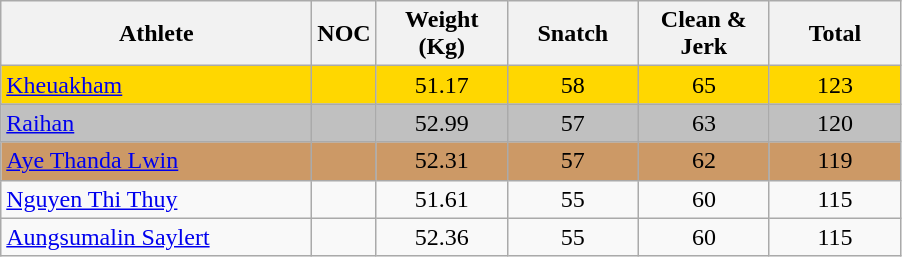<table class="wikitable" style="text-align:center">
<tr>
<th width=200>Athlete</th>
<th width=10>NOC</th>
<th width=80>Weight (Kg)</th>
<th width=80>Snatch</th>
<th width=80>Clean & Jerk</th>
<th width=80>Total</th>
</tr>
<tr bgcolor=gold>
<td align="left"><a href='#'>Kheuakham</a></td>
<td></td>
<td>51.17</td>
<td>58</td>
<td>65</td>
<td>123</td>
</tr>
<tr bgcolor=silver>
<td align="left"><a href='#'>Raihan</a></td>
<td></td>
<td>52.99</td>
<td>57</td>
<td>63</td>
<td>120</td>
</tr>
<tr bgcolor=CC9966>
<td align="left"><a href='#'>Aye Thanda Lwin</a></td>
<td></td>
<td>52.31</td>
<td>57</td>
<td>62</td>
<td>119</td>
</tr>
<tr>
<td align="left"><a href='#'>Nguyen Thi Thuy</a></td>
<td></td>
<td>51.61</td>
<td>55</td>
<td>60</td>
<td>115</td>
</tr>
<tr>
<td align="left"><a href='#'>Aungsumalin Saylert</a></td>
<td></td>
<td>52.36</td>
<td>55</td>
<td>60</td>
<td>115</td>
</tr>
</table>
